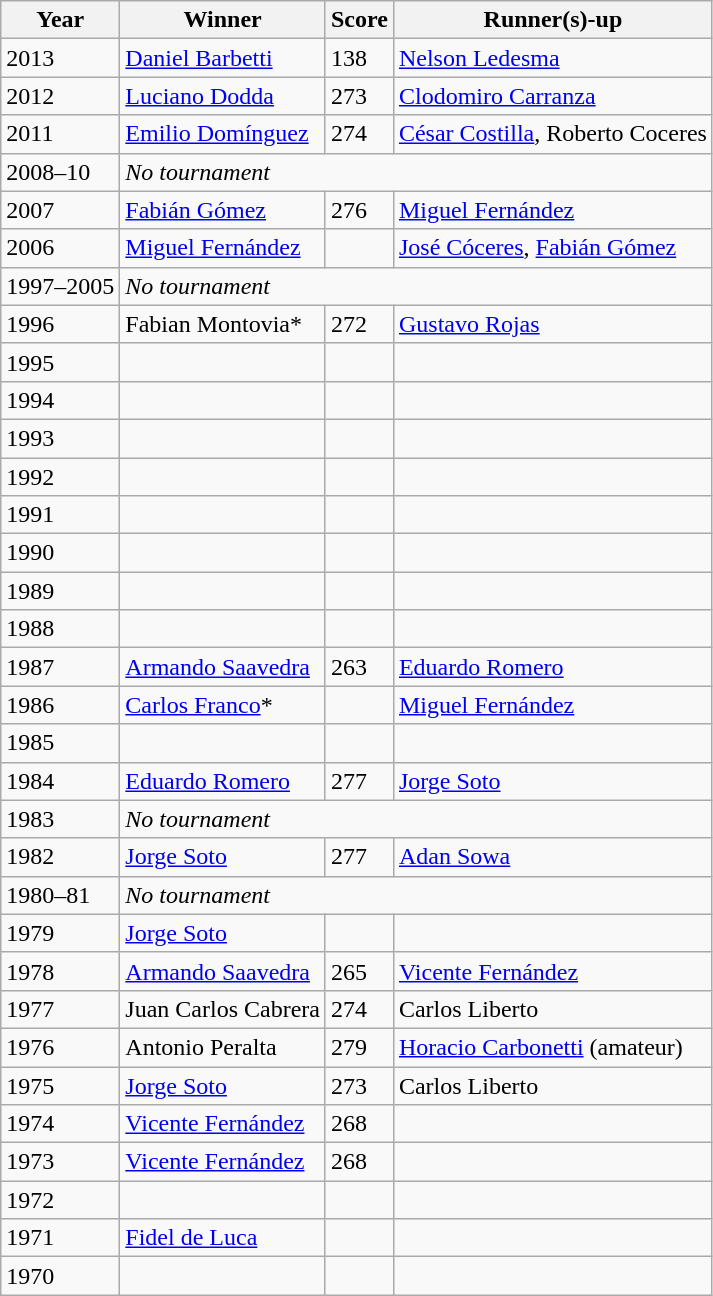<table class=wikitable>
<tr>
<th>Year</th>
<th>Winner</th>
<th>Score</th>
<th>Runner(s)-up</th>
</tr>
<tr>
<td>2013</td>
<td><a href='#'>Daniel Barbetti</a></td>
<td>138</td>
<td><a href='#'>Nelson Ledesma</a></td>
</tr>
<tr>
<td>2012</td>
<td><a href='#'>Luciano Dodda</a></td>
<td>273</td>
<td><a href='#'>Clodomiro Carranza</a></td>
</tr>
<tr>
<td>2011</td>
<td><a href='#'>Emilio Domínguez</a></td>
<td>274</td>
<td><a href='#'>César Costilla</a>, Roberto Coceres</td>
</tr>
<tr>
<td>2008–10</td>
<td colspan=3><em>No tournament</em></td>
</tr>
<tr>
<td>2007</td>
<td><a href='#'>Fabián Gómez</a></td>
<td>276</td>
<td><a href='#'>Miguel Fernández</a></td>
</tr>
<tr>
<td>2006</td>
<td><a href='#'>Miguel Fernández</a></td>
<td></td>
<td><a href='#'>José Cóceres</a>, <a href='#'>Fabián Gómez</a></td>
</tr>
<tr>
<td>1997–2005</td>
<td colspan=3><em>No tournament</em></td>
</tr>
<tr>
<td>1996</td>
<td>Fabian Montovia*</td>
<td>272</td>
<td><a href='#'>Gustavo Rojas</a></td>
</tr>
<tr>
<td>1995</td>
<td></td>
<td></td>
<td></td>
</tr>
<tr>
<td>1994</td>
<td></td>
<td></td>
<td></td>
</tr>
<tr>
<td>1993</td>
<td></td>
<td></td>
<td></td>
</tr>
<tr>
<td>1992</td>
<td></td>
<td></td>
<td></td>
</tr>
<tr>
<td>1991</td>
<td></td>
<td></td>
<td></td>
</tr>
<tr>
<td>1990</td>
<td></td>
<td></td>
<td></td>
</tr>
<tr>
<td>1989</td>
<td></td>
<td></td>
<td></td>
</tr>
<tr>
<td>1988</td>
<td></td>
<td></td>
<td></td>
</tr>
<tr>
<td>1987</td>
<td><a href='#'>Armando Saavedra</a></td>
<td>263</td>
<td><a href='#'>Eduardo Romero</a></td>
</tr>
<tr>
<td>1986</td>
<td><a href='#'>Carlos Franco</a>*</td>
<td></td>
<td><a href='#'>Miguel Fernández</a></td>
</tr>
<tr>
<td>1985</td>
<td></td>
<td></td>
<td></td>
</tr>
<tr>
<td>1984</td>
<td><a href='#'>Eduardo Romero</a></td>
<td>277</td>
<td><a href='#'>Jorge Soto</a></td>
</tr>
<tr>
<td>1983</td>
<td colspan=3><em>No tournament</em></td>
</tr>
<tr>
<td>1982</td>
<td><a href='#'>Jorge Soto</a></td>
<td>277</td>
<td><a href='#'>Adan Sowa</a></td>
</tr>
<tr>
<td>1980–81</td>
<td colspan=3><em>No tournament</em></td>
</tr>
<tr>
<td>1979</td>
<td><a href='#'>Jorge Soto</a></td>
<td></td>
<td></td>
</tr>
<tr>
<td>1978</td>
<td><a href='#'>Armando Saavedra</a></td>
<td>265</td>
<td><a href='#'>Vicente Fernández</a></td>
</tr>
<tr>
<td>1977</td>
<td>Juan Carlos Cabrera</td>
<td>274</td>
<td>Carlos Liberto</td>
</tr>
<tr>
<td>1976</td>
<td>Antonio Peralta</td>
<td>279</td>
<td><a href='#'>Horacio Carbonetti</a> (amateur)</td>
</tr>
<tr>
<td>1975</td>
<td><a href='#'>Jorge Soto</a></td>
<td>273</td>
<td>Carlos Liberto</td>
</tr>
<tr>
<td>1974</td>
<td><a href='#'>Vicente Fernández</a></td>
<td>268</td>
<td></td>
</tr>
<tr>
<td>1973</td>
<td><a href='#'>Vicente Fernández</a></td>
<td>268</td>
<td></td>
</tr>
<tr>
<td>1972</td>
<td></td>
<td></td>
<td></td>
</tr>
<tr>
<td>1971</td>
<td><a href='#'>Fidel de Luca</a></td>
<td></td>
<td></td>
</tr>
<tr>
<td>1970</td>
<td></td>
<td></td>
<td></td>
</tr>
</table>
